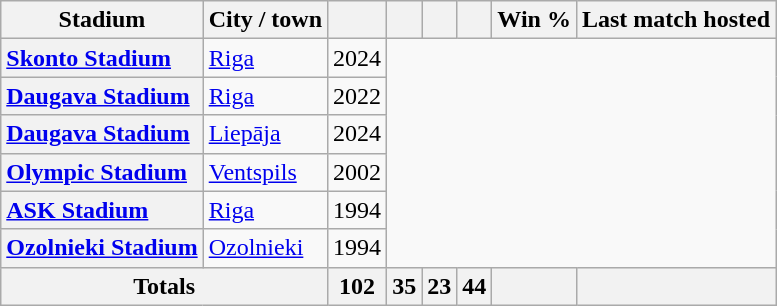<table class="wikitable sortable plainrowheaders" cellpadding="3" style="text-align: center;">
<tr>
<th scope="col">Stadium</th>
<th scope="col">City / town</th>
<th scope="col"></th>
<th scope="col"></th>
<th scope="col"></th>
<th scope="col"></th>
<th scope="col">Win %</th>
<th scope="col">Last match hosted</th>
</tr>
<tr>
<th scope="row" style="text-align: left;"><a href='#'>Skonto Stadium</a></th>
<td style="text-align: left;"><a href='#'>Riga</a><br></td>
<td>2024</td>
</tr>
<tr>
<th scope="row" style="text-align: left;"><a href='#'>Daugava Stadium</a></th>
<td style="text-align: left;"><a href='#'>Riga</a><br></td>
<td>2022</td>
</tr>
<tr>
<th scope="row" style="text-align: left;"><a href='#'>Daugava Stadium</a></th>
<td style="text-align: left;"><a href='#'>Liepāja</a><br></td>
<td>2024</td>
</tr>
<tr>
<th scope="row" style="text-align: left;"><a href='#'>Olympic Stadium</a></th>
<td style="text-align: left;"><a href='#'>Ventspils</a><br></td>
<td>2002</td>
</tr>
<tr>
<th scope="row" style="text-align: left;"><a href='#'>ASK Stadium</a></th>
<td style="text-align: left;"><a href='#'>Riga</a><br></td>
<td>1994</td>
</tr>
<tr>
<th scope="row" style="text-align: left;"><a href='#'>Ozolnieki Stadium</a></th>
<td style="text-align: left;"><a href='#'>Ozolnieki</a><br></td>
<td>1994</td>
</tr>
<tr>
<th colspan="2">Totals</th>
<th>102</th>
<th>35</th>
<th>23</th>
<th>44</th>
<th></th>
<th></th>
</tr>
</table>
